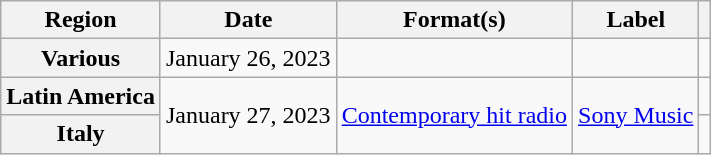<table class="wikitable plainrowheaders" border="1">
<tr>
<th scope="col">Region</th>
<th scope="col">Date</th>
<th scope="col">Format(s)</th>
<th scope="col">Label</th>
<th scope="col"></th>
</tr>
<tr>
<th scope="row">Various</th>
<td>January 26, 2023</td>
<td></td>
<td></td>
<td style="text-align:center;"></td>
</tr>
<tr>
<th scope="row">Latin America</th>
<td rowspan="2">January 27, 2023</td>
<td rowspan="2"><a href='#'>Contemporary hit radio</a></td>
<td rowspan="2"><a href='#'>Sony Music</a></td>
<td style="text-align:center;"></td>
</tr>
<tr>
<th scope="row">Italy</th>
<td style="text-align:center;"></td>
</tr>
</table>
